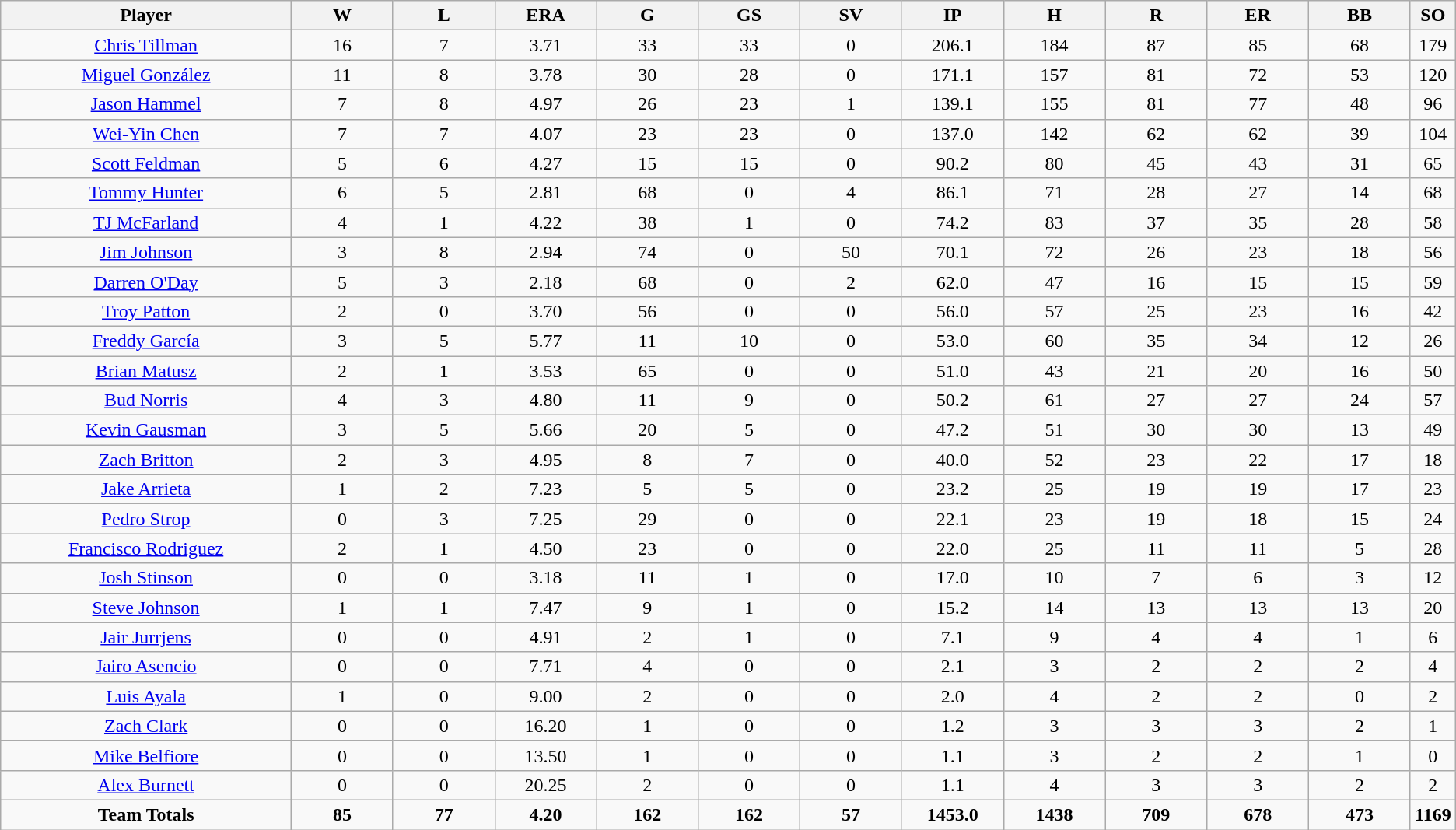<table class=wikitable style="text-align:center">
<tr>
<th bgcolor=#DDDDFF; width="20%">Player</th>
<th bgcolor=#DDDDFF; width="7%">W</th>
<th bgcolor=#DDDDFF; width="7%">L</th>
<th bgcolor=#DDDDFF; width="7%">ERA</th>
<th bgcolor=#DDDDFF; width="7%">G</th>
<th bgcolor=#DDDDFF; width="7%">GS</th>
<th bgcolor=#DDDDFF; width="7%">SV</th>
<th bgcolor=#DDDDFF; width="7%">IP</th>
<th bgcolor=#DDDDFF; width="7%">H</th>
<th bgcolor=#DDDDFF; width="7%">R</th>
<th bgcolor=#DDDDFF; width="7%">ER</th>
<th bgcolor=#DDDDFF; width="7%">BB</th>
<th bgcolor=#DDDDFF; width="7%">SO</th>
</tr>
<tr>
<td><a href='#'>Chris Tillman</a></td>
<td>16</td>
<td>7</td>
<td>3.71</td>
<td>33</td>
<td>33</td>
<td>0</td>
<td>206.1</td>
<td>184</td>
<td>87</td>
<td>85</td>
<td>68</td>
<td>179</td>
</tr>
<tr>
<td><a href='#'>Miguel González</a></td>
<td>11</td>
<td>8</td>
<td>3.78</td>
<td>30</td>
<td>28</td>
<td>0</td>
<td>171.1</td>
<td>157</td>
<td>81</td>
<td>72</td>
<td>53</td>
<td>120</td>
</tr>
<tr>
<td><a href='#'>Jason Hammel</a></td>
<td>7</td>
<td>8</td>
<td>4.97</td>
<td>26</td>
<td>23</td>
<td>1</td>
<td>139.1</td>
<td>155</td>
<td>81</td>
<td>77</td>
<td>48</td>
<td>96</td>
</tr>
<tr>
<td><a href='#'>Wei-Yin Chen</a></td>
<td>7</td>
<td>7</td>
<td>4.07</td>
<td>23</td>
<td>23</td>
<td>0</td>
<td>137.0</td>
<td>142</td>
<td>62</td>
<td>62</td>
<td>39</td>
<td>104</td>
</tr>
<tr>
<td><a href='#'>Scott Feldman</a></td>
<td>5</td>
<td>6</td>
<td>4.27</td>
<td>15</td>
<td>15</td>
<td>0</td>
<td>90.2</td>
<td>80</td>
<td>45</td>
<td>43</td>
<td>31</td>
<td>65</td>
</tr>
<tr>
<td><a href='#'>Tommy Hunter</a></td>
<td>6</td>
<td>5</td>
<td>2.81</td>
<td>68</td>
<td>0</td>
<td>4</td>
<td>86.1</td>
<td>71</td>
<td>28</td>
<td>27</td>
<td>14</td>
<td>68</td>
</tr>
<tr>
<td><a href='#'>TJ McFarland</a></td>
<td>4</td>
<td>1</td>
<td>4.22</td>
<td>38</td>
<td>1</td>
<td>0</td>
<td>74.2</td>
<td>83</td>
<td>37</td>
<td>35</td>
<td>28</td>
<td>58</td>
</tr>
<tr>
<td><a href='#'>Jim Johnson</a></td>
<td>3</td>
<td>8</td>
<td>2.94</td>
<td>74</td>
<td>0</td>
<td>50</td>
<td>70.1</td>
<td>72</td>
<td>26</td>
<td>23</td>
<td>18</td>
<td>56</td>
</tr>
<tr>
<td><a href='#'>Darren O'Day</a></td>
<td>5</td>
<td>3</td>
<td>2.18</td>
<td>68</td>
<td>0</td>
<td>2</td>
<td>62.0</td>
<td>47</td>
<td>16</td>
<td>15</td>
<td>15</td>
<td>59</td>
</tr>
<tr>
<td><a href='#'>Troy Patton</a></td>
<td>2</td>
<td>0</td>
<td>3.70</td>
<td>56</td>
<td>0</td>
<td>0</td>
<td>56.0</td>
<td>57</td>
<td>25</td>
<td>23</td>
<td>16</td>
<td>42</td>
</tr>
<tr>
<td><a href='#'>Freddy García</a></td>
<td>3</td>
<td>5</td>
<td>5.77</td>
<td>11</td>
<td>10</td>
<td>0</td>
<td>53.0</td>
<td>60</td>
<td>35</td>
<td>34</td>
<td>12</td>
<td>26</td>
</tr>
<tr>
<td><a href='#'>Brian Matusz</a></td>
<td>2</td>
<td>1</td>
<td>3.53</td>
<td>65</td>
<td>0</td>
<td>0</td>
<td>51.0</td>
<td>43</td>
<td>21</td>
<td>20</td>
<td>16</td>
<td>50</td>
</tr>
<tr>
<td><a href='#'>Bud Norris</a></td>
<td>4</td>
<td>3</td>
<td>4.80</td>
<td>11</td>
<td>9</td>
<td>0</td>
<td>50.2</td>
<td>61</td>
<td>27</td>
<td>27</td>
<td>24</td>
<td>57</td>
</tr>
<tr>
<td><a href='#'>Kevin Gausman</a></td>
<td>3</td>
<td>5</td>
<td>5.66</td>
<td>20</td>
<td>5</td>
<td>0</td>
<td>47.2</td>
<td>51</td>
<td>30</td>
<td>30</td>
<td>13</td>
<td>49</td>
</tr>
<tr>
<td><a href='#'>Zach Britton</a></td>
<td>2</td>
<td>3</td>
<td>4.95</td>
<td>8</td>
<td>7</td>
<td>0</td>
<td>40.0</td>
<td>52</td>
<td>23</td>
<td>22</td>
<td>17</td>
<td>18</td>
</tr>
<tr>
<td><a href='#'>Jake Arrieta</a></td>
<td>1</td>
<td>2</td>
<td>7.23</td>
<td>5</td>
<td>5</td>
<td>0</td>
<td>23.2</td>
<td>25</td>
<td>19</td>
<td>19</td>
<td>17</td>
<td>23</td>
</tr>
<tr>
<td><a href='#'>Pedro Strop</a></td>
<td>0</td>
<td>3</td>
<td>7.25</td>
<td>29</td>
<td>0</td>
<td>0</td>
<td>22.1</td>
<td>23</td>
<td>19</td>
<td>18</td>
<td>15</td>
<td>24</td>
</tr>
<tr>
<td><a href='#'>Francisco Rodriguez</a></td>
<td>2</td>
<td>1</td>
<td>4.50</td>
<td>23</td>
<td>0</td>
<td>0</td>
<td>22.0</td>
<td>25</td>
<td>11</td>
<td>11</td>
<td>5</td>
<td>28</td>
</tr>
<tr>
<td><a href='#'>Josh Stinson</a></td>
<td>0</td>
<td>0</td>
<td>3.18</td>
<td>11</td>
<td>1</td>
<td>0</td>
<td>17.0</td>
<td>10</td>
<td>7</td>
<td>6</td>
<td>3</td>
<td>12</td>
</tr>
<tr>
<td><a href='#'>Steve Johnson</a></td>
<td>1</td>
<td>1</td>
<td>7.47</td>
<td>9</td>
<td>1</td>
<td>0</td>
<td>15.2</td>
<td>14</td>
<td>13</td>
<td>13</td>
<td>13</td>
<td>20</td>
</tr>
<tr>
<td><a href='#'>Jair Jurrjens</a></td>
<td>0</td>
<td>0</td>
<td>4.91</td>
<td>2</td>
<td>1</td>
<td>0</td>
<td>7.1</td>
<td>9</td>
<td>4</td>
<td>4</td>
<td>1</td>
<td>6</td>
</tr>
<tr>
<td><a href='#'>Jairo Asencio</a></td>
<td>0</td>
<td>0</td>
<td>7.71</td>
<td>4</td>
<td>0</td>
<td>0</td>
<td>2.1</td>
<td>3</td>
<td>2</td>
<td>2</td>
<td>2</td>
<td>4</td>
</tr>
<tr>
<td><a href='#'>Luis Ayala</a></td>
<td>1</td>
<td>0</td>
<td>9.00</td>
<td>2</td>
<td>0</td>
<td>0</td>
<td>2.0</td>
<td>4</td>
<td>2</td>
<td>2</td>
<td>0</td>
<td>2</td>
</tr>
<tr>
<td><a href='#'>Zach Clark</a></td>
<td>0</td>
<td>0</td>
<td>16.20</td>
<td>1</td>
<td>0</td>
<td>0</td>
<td>1.2</td>
<td>3</td>
<td>3</td>
<td>3</td>
<td>2</td>
<td>1</td>
</tr>
<tr>
<td><a href='#'>Mike Belfiore</a></td>
<td>0</td>
<td>0</td>
<td>13.50</td>
<td>1</td>
<td>0</td>
<td>0</td>
<td>1.1</td>
<td>3</td>
<td>2</td>
<td>2</td>
<td>1</td>
<td>0</td>
</tr>
<tr>
<td><a href='#'>Alex Burnett</a></td>
<td>0</td>
<td>0</td>
<td>20.25</td>
<td>2</td>
<td>0</td>
<td>0</td>
<td>1.1</td>
<td>4</td>
<td>3</td>
<td>3</td>
<td>2</td>
<td>2</td>
</tr>
<tr>
<td><strong>Team Totals</strong></td>
<td><strong>85</strong></td>
<td><strong>77</strong></td>
<td><strong>4.20</strong></td>
<td><strong>162</strong></td>
<td><strong>162</strong></td>
<td><strong>57</strong></td>
<td><strong>1453.0</strong></td>
<td><strong>1438</strong></td>
<td><strong>709</strong></td>
<td><strong>678</strong></td>
<td><strong>473</strong></td>
<td><strong>1169</strong></td>
</tr>
</table>
